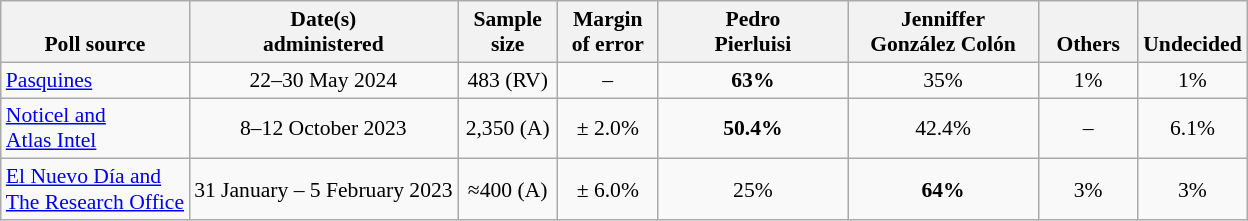<table class="wikitable" style="font-size:90%;text-align:center;">
<tr valign=bottom>
<th>Poll source</th>
<th>Date(s)<br>administered</th>
<th style="width:60px;">Sample<br>size</th>
<th style="width:60px;">Margin<br>of error</th>
<th style="width:120px;">Pedro<br>Pierluisi</th>
<th style="width:120px;">Jenniffer<br>González Colón</th>
<th style="width:60px;">Others</th>
<th>Undecided</th>
</tr>
<tr>
<td style="text-align:left;"><a href='#'>Pasquines</a></td>
<td>22–30 May 2024</td>
<td>483 (RV)</td>
<td>–</td>
<td><strong>63%</strong></td>
<td>35%</td>
<td>1%</td>
<td>1%</td>
</tr>
<tr>
<td style="text-align:left;"><a href='#'>Noticel and <br> Atlas Intel</a></td>
<td>8–12 October 2023</td>
<td>2,350 (A)</td>
<td>± 2.0%</td>
<td><strong>50.4%</strong></td>
<td>42.4%</td>
<td>–</td>
<td>6.1%</td>
</tr>
<tr>
<td style="text-align:left;"><a href='#'>El Nuevo Día and <br> The Research Office</a></td>
<td>31 January – 5 February 2023</td>
<td>≈400 (A)</td>
<td>± 6.0%</td>
<td>25%</td>
<td><strong>64%</strong></td>
<td>3%</td>
<td>3%</td>
</tr>
</table>
